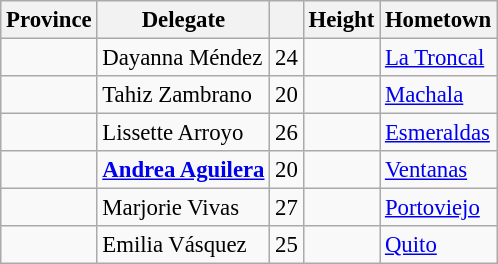<table class="sortable wikitable"  style="font-size: 95%;">
<tr>
<th>Province</th>
<th>Delegate</th>
<th></th>
<th>Height</th>
<th>Hometown</th>
</tr>
<tr>
<td><strong></strong></td>
<td>Dayanna Méndez</td>
<td>24</td>
<td></td>
<td><a href='#'>La Troncal</a></td>
</tr>
<tr>
<td><strong></strong></td>
<td>Tahiz Zambrano</td>
<td>20</td>
<td></td>
<td><a href='#'>Machala</a></td>
</tr>
<tr>
<td><strong></strong></td>
<td>Lissette Arroyo</td>
<td>26</td>
<td></td>
<td><a href='#'>Esmeraldas</a></td>
</tr>
<tr>
<td><strong></strong></td>
<td><strong><a href='#'>Andrea Aguilera</a></strong></td>
<td>20</td>
<td></td>
<td><a href='#'>Ventanas</a></td>
</tr>
<tr>
<td><strong></strong></td>
<td>Marjorie Vivas</td>
<td>27</td>
<td></td>
<td><a href='#'>Portoviejo</a></td>
</tr>
<tr>
<td><strong></strong></td>
<td>Emilia Vásquez</td>
<td>25</td>
<td></td>
<td><a href='#'>Quito</a></td>
</tr>
</table>
